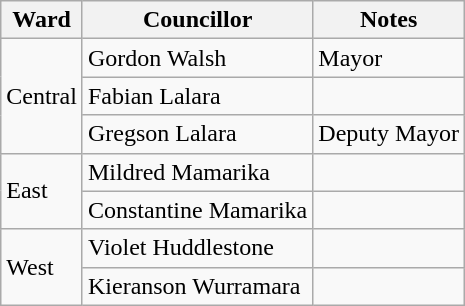<table class="wikitable">
<tr>
<th>Ward</th>
<th>Councillor</th>
<th>Notes</th>
</tr>
<tr>
<td rowspan="3">Central</td>
<td>Gordon Walsh</td>
<td>Mayor</td>
</tr>
<tr>
<td>Fabian Lalara</td>
<td></td>
</tr>
<tr>
<td>Gregson Lalara</td>
<td>Deputy Mayor</td>
</tr>
<tr>
<td rowspan="2">East</td>
<td>Mildred Mamarika</td>
<td></td>
</tr>
<tr>
<td>Constantine Mamarika</td>
<td></td>
</tr>
<tr>
<td rowspan="2">West</td>
<td>Violet Huddlestone</td>
<td></td>
</tr>
<tr>
<td>Kieranson Wurramara</td>
<td></td>
</tr>
</table>
